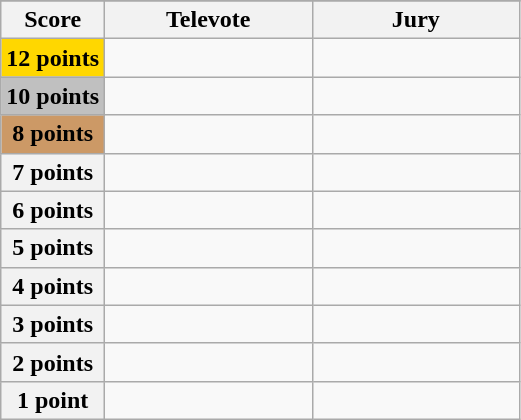<table class="wikitable">
<tr>
</tr>
<tr>
<th scope="col" width="20%">Score</th>
<th scope="col" width="40%">Televote</th>
<th scope="col" width="40%">Jury</th>
</tr>
<tr>
<th scope="row" style="background:gold">12 points</th>
<td></td>
<td></td>
</tr>
<tr>
<th scope="row" style="background:silver">10 points</th>
<td></td>
<td></td>
</tr>
<tr>
<th scope="row" style="background:#CC9966">8 points</th>
<td></td>
<td></td>
</tr>
<tr>
<th scope="row">7 points</th>
<td></td>
<td></td>
</tr>
<tr>
<th scope="row">6 points</th>
<td></td>
<td></td>
</tr>
<tr>
<th scope="row">5 points</th>
<td></td>
<td></td>
</tr>
<tr>
<th scope="row">4 points</th>
<td></td>
<td></td>
</tr>
<tr>
<th scope="row">3 points</th>
<td></td>
<td></td>
</tr>
<tr>
<th scope="row">2 points</th>
<td></td>
<td></td>
</tr>
<tr>
<th scope="row">1 point</th>
<td></td>
<td></td>
</tr>
</table>
